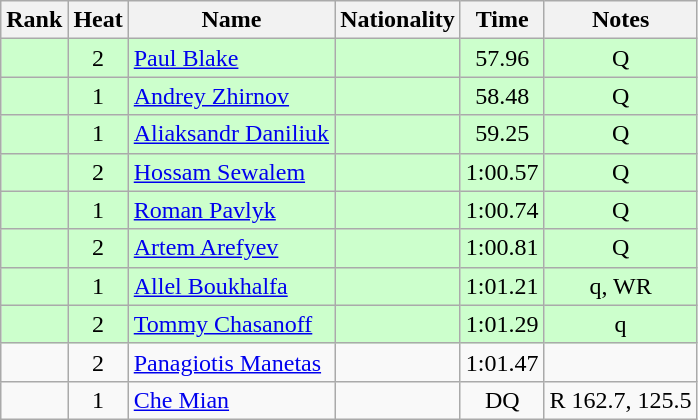<table class="wikitable sortable" style="text-align:center">
<tr>
<th>Rank</th>
<th>Heat</th>
<th>Name</th>
<th>Nationality</th>
<th>Time</th>
<th>Notes</th>
</tr>
<tr style="background:#cfc;">
<td></td>
<td>2</td>
<td align=left><a href='#'>Paul Blake</a></td>
<td align=left></td>
<td>57.96</td>
<td>Q</td>
</tr>
<tr style="background:#cfc;">
<td></td>
<td>1</td>
<td align=left><a href='#'>Andrey Zhirnov</a></td>
<td align=left></td>
<td>58.48</td>
<td>Q</td>
</tr>
<tr style="background:#cfc;">
<td></td>
<td>1</td>
<td align=left><a href='#'>Aliaksandr Daniliuk</a></td>
<td align=left></td>
<td>59.25</td>
<td>Q</td>
</tr>
<tr style="background:#cfc;">
<td></td>
<td>2</td>
<td align=left><a href='#'>Hossam Sewalem</a></td>
<td align=left></td>
<td>1:00.57</td>
<td>Q</td>
</tr>
<tr style="background:#cfc;">
<td></td>
<td>1</td>
<td align=left><a href='#'>Roman Pavlyk</a></td>
<td align=left></td>
<td>1:00.74</td>
<td>Q</td>
</tr>
<tr style="background:#cfc;">
<td></td>
<td>2</td>
<td align=left><a href='#'>Artem Arefyev</a></td>
<td align=left></td>
<td>1:00.81</td>
<td>Q</td>
</tr>
<tr style="background:#cfc;">
<td></td>
<td>1</td>
<td align=left><a href='#'>Allel Boukhalfa</a></td>
<td align=left></td>
<td>1:01.21</td>
<td>q, WR</td>
</tr>
<tr style="background:#cfc;">
<td></td>
<td>2</td>
<td align=left><a href='#'>Tommy Chasanoff</a></td>
<td align=left></td>
<td>1:01.29</td>
<td>q</td>
</tr>
<tr>
<td></td>
<td>2</td>
<td align=left><a href='#'>Panagiotis Manetas</a></td>
<td align=left></td>
<td>1:01.47</td>
<td></td>
</tr>
<tr>
<td></td>
<td>1</td>
<td align=left><a href='#'>Che Mian</a></td>
<td align=left></td>
<td>DQ</td>
<td>R 162.7, 125.5</td>
</tr>
</table>
